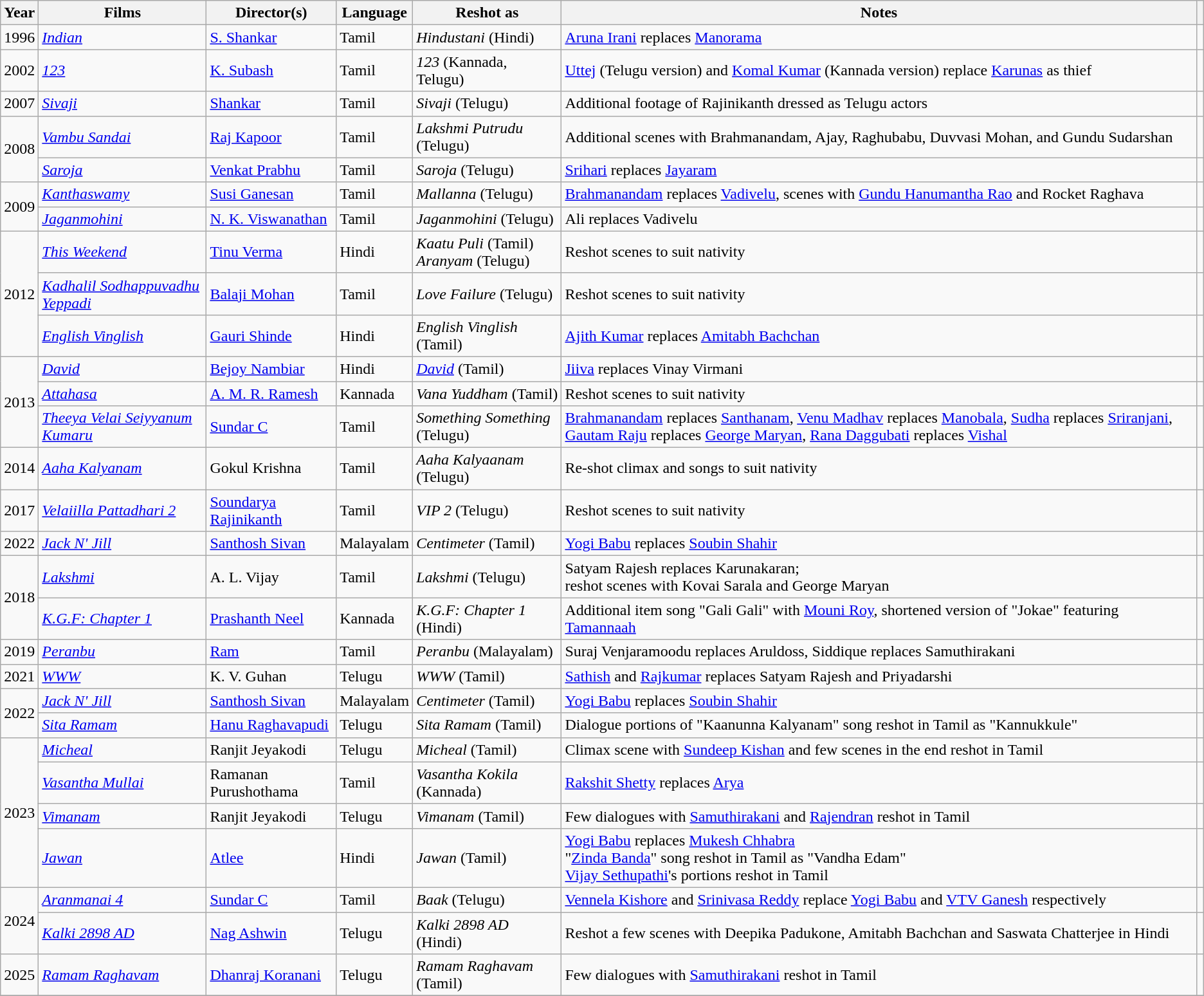<table class="wikitable sortable">
<tr>
<th>Year</th>
<th>Films</th>
<th>Director(s)</th>
<th>Language</th>
<th>Reshot as</th>
<th>Notes</th>
<th class="unsortable"></th>
</tr>
<tr>
<td>1996</td>
<td><em><a href='#'>Indian</a></em></td>
<td><a href='#'>S. Shankar</a></td>
<td>Tamil</td>
<td><em>Hindustani</em> (Hindi)</td>
<td><a href='#'>Aruna Irani</a> replaces <a href='#'>Manorama</a></td>
<td></td>
</tr>
<tr>
<td>2002</td>
<td><em><a href='#'>123</a></em></td>
<td><a href='#'>K. Subash</a></td>
<td>Tamil</td>
<td><em>123</em> (Kannada, Telugu)</td>
<td><a href='#'>Uttej</a> (Telugu version) and <a href='#'>Komal Kumar</a> (Kannada version) replace <a href='#'>Karunas</a> as thief</td>
<td></td>
</tr>
<tr>
<td>2007</td>
<td><em><a href='#'>Sivaji</a></em></td>
<td><a href='#'>Shankar</a></td>
<td>Tamil</td>
<td><em>Sivaji</em> (Telugu)</td>
<td>Additional footage of Rajinikanth dressed as Telugu actors</td>
<td style="text-align:center;"></td>
</tr>
<tr>
<td rowspan="2">2008</td>
<td><em><a href='#'>Vambu Sandai</a></em></td>
<td><a href='#'>Raj Kapoor</a></td>
<td>Tamil</td>
<td><em>Lakshmi Putrudu </em> (Telugu)</td>
<td>Additional scenes  with Brahmanandam, Ajay, Raghubabu, Duvvasi Mohan, and Gundu Sudarshan</td>
<td></td>
</tr>
<tr>
<td><em><a href='#'>Saroja</a></em></td>
<td><a href='#'>Venkat Prabhu</a></td>
<td>Tamil</td>
<td><em>Saroja</em> (Telugu)</td>
<td><a href='#'>Srihari</a> replaces <a href='#'>Jayaram</a></td>
<td></td>
</tr>
<tr>
<td rowspan="2">2009</td>
<td><em><a href='#'>Kanthaswamy</a></em></td>
<td><a href='#'>Susi Ganesan</a></td>
<td>Tamil</td>
<td><em>Mallanna</em> (Telugu)</td>
<td><a href='#'>Brahmanandam</a> replaces <a href='#'>Vadivelu</a>, scenes with <a href='#'>Gundu Hanumantha Rao</a> and Rocket Raghava</td>
<td></td>
</tr>
<tr>
<td><em><a href='#'>Jaganmohini</a></em></td>
<td><a href='#'>N. K. Viswanathan</a></td>
<td>Tamil</td>
<td><em>Jaganmohini</em> (Telugu)</td>
<td>Ali replaces Vadivelu</td>
<td></td>
</tr>
<tr>
<td rowspan="3">2012</td>
<td><em><a href='#'>This Weekend</a></em></td>
<td><a href='#'>Tinu Verma</a></td>
<td>Hindi</td>
<td><em>Kaatu Puli</em> (Tamil)<br> <em>Aranyam</em> (Telugu)</td>
<td>Reshot scenes to suit nativity</td>
<td></td>
</tr>
<tr>
<td><em><a href='#'>Kadhalil Sodhappuvadhu Yeppadi</a></em></td>
<td><a href='#'>Balaji Mohan</a></td>
<td>Tamil</td>
<td><em>Love Failure</em> (Telugu)</td>
<td>Reshot scenes to suit nativity</td>
<td></td>
</tr>
<tr>
<td><em><a href='#'>English Vinglish</a></em></td>
<td><a href='#'>Gauri Shinde</a></td>
<td>Hindi</td>
<td><em>English Vinglish</em> (Tamil)</td>
<td><a href='#'>Ajith Kumar</a> replaces <a href='#'>Amitabh Bachchan</a></td>
<td></td>
</tr>
<tr>
<td rowspan="3">2013</td>
<td><em><a href='#'>David</a></em></td>
<td><a href='#'>Bejoy Nambiar</a></td>
<td>Hindi</td>
<td><em><a href='#'>David</a></em> (Tamil)</td>
<td><a href='#'>Jiiva</a> replaces Vinay Virmani</td>
<td></td>
</tr>
<tr>
<td><em><a href='#'>Attahasa</a></em></td>
<td><a href='#'>A. M. R. Ramesh</a></td>
<td>Kannada</td>
<td><em>Vana Yuddham</em> (Tamil)</td>
<td>Reshot scenes to suit nativity</td>
<td></td>
</tr>
<tr>
<td><em><a href='#'>Theeya Velai Seiyyanum Kumaru</a></em></td>
<td><a href='#'>Sundar C</a></td>
<td>Tamil</td>
<td><em>Something Something</em> (Telugu)</td>
<td><a href='#'>Brahmanandam</a> replaces <a href='#'>Santhanam</a>, <a href='#'>Venu Madhav</a> replaces <a href='#'>Manobala</a>, <a href='#'>Sudha</a> replaces <a href='#'>Sriranjani</a>, <a href='#'>Gautam Raju</a> replaces <a href='#'>George Maryan</a>, <a href='#'>Rana Daggubati</a> replaces <a href='#'>Vishal</a></td>
<td></td>
</tr>
<tr>
<td>2014</td>
<td><em><a href='#'>Aaha Kalyanam</a></em></td>
<td>Gokul Krishna</td>
<td>Tamil</td>
<td><em>Aaha Kalyaanam</em> (Telugu)</td>
<td>Re-shot climax and songs to suit nativity</td>
<td></td>
</tr>
<tr>
<td>2017</td>
<td><em><a href='#'>Velaiilla Pattadhari 2</a></em></td>
<td><a href='#'>Soundarya Rajinikanth</a></td>
<td>Tamil</td>
<td><em>VIP 2</em> (Telugu)</td>
<td>Reshot scenes to suit nativity</td>
<td style="text-align:center;"></td>
</tr>
<tr>
<td>2022</td>
<td><em><a href='#'>Jack N' Jill</a></em></td>
<td><a href='#'>Santhosh Sivan</a></td>
<td>Malayalam</td>
<td><em>Centimeter</em> (Tamil)</td>
<td><a href='#'>Yogi Babu</a> replaces <a href='#'>Soubin Shahir</a></td>
<td style="text-align:center;"></td>
</tr>
<tr>
<td rowspan="2">2018</td>
<td><em><a href='#'>Lakshmi</a></em></td>
<td>A. L. Vijay</td>
<td>Tamil</td>
<td><em>Lakshmi</em> (Telugu)</td>
<td>Satyam Rajesh replaces Karunakaran;<br>reshot scenes with Kovai Sarala and George Maryan</td>
<td></td>
</tr>
<tr>
<td><em><a href='#'>K.G.F: Chapter 1</a></em></td>
<td><a href='#'>Prashanth Neel</a></td>
<td>Kannada</td>
<td><em>K.G.F: Chapter 1</em> (Hindi)</td>
<td>Additional item song "Gali Gali" with <a href='#'>Mouni Roy</a>, shortened version of "Jokae" featuring <a href='#'>Tamannaah</a></td>
<td style="text-align:center;"></td>
</tr>
<tr>
<td>2019</td>
<td><em><a href='#'>Peranbu</a></em></td>
<td><a href='#'>Ram</a></td>
<td>Tamil</td>
<td><em>Peranbu</em> (Malayalam)</td>
<td>Suraj Venjaramoodu replaces Aruldoss, Siddique replaces Samuthirakani</td>
<td></td>
</tr>
<tr>
<td>2021</td>
<td><em><a href='#'>WWW</a></em></td>
<td>K. V. Guhan</td>
<td>Telugu</td>
<td><em>WWW</em> (Tamil)</td>
<td><a href='#'>Sathish</a> and <a href='#'>Rajkumar</a> replaces Satyam Rajesh and Priyadarshi</td>
<td></td>
</tr>
<tr>
<td rowspan="2">2022</td>
<td><em><a href='#'>Jack N' Jill</a></em></td>
<td><a href='#'>Santhosh Sivan</a></td>
<td>Malayalam</td>
<td><em>Centimeter</em> (Tamil)</td>
<td><a href='#'>Yogi Babu</a> replaces <a href='#'>Soubin Shahir</a></td>
<td style="text-align:center;"></td>
</tr>
<tr>
<td><em><a href='#'>Sita Ramam</a></em></td>
<td><a href='#'>Hanu Raghavapudi</a></td>
<td>Telugu</td>
<td><em>Sita Ramam</em> (Tamil)</td>
<td>Dialogue portions of "Kaanunna Kalyanam" song reshot in Tamil as "Kannukkule"</td>
<td></td>
</tr>
<tr>
<td rowspan="4">2023</td>
<td><em><a href='#'>Micheal</a></em></td>
<td>Ranjit Jeyakodi</td>
<td>Telugu</td>
<td><em>Micheal</em> (Tamil)</td>
<td>Climax scene with <a href='#'>Sundeep Kishan</a> and few scenes in the end reshot in Tamil</td>
<td></td>
</tr>
<tr>
<td><em><a href='#'>Vasantha Mullai</a></em></td>
<td>Ramanan Purushothama</td>
<td>Tamil</td>
<td><em>Vasantha Kokila</em> (Kannada)</td>
<td><a href='#'>Rakshit Shetty</a> replaces <a href='#'>Arya</a></td>
<td style="text-align:center;"></td>
</tr>
<tr>
<td><em><a href='#'>Vimanam</a></em></td>
<td>Ranjit Jeyakodi</td>
<td>Telugu</td>
<td><em>Vimanam</em> (Tamil)</td>
<td>Few dialogues with <a href='#'>Samuthirakani</a> and <a href='#'>Rajendran</a> reshot in Tamil</td>
<td style="text-align:center;"></td>
</tr>
<tr>
<td><em><a href='#'>Jawan</a></em></td>
<td><a href='#'>Atlee</a></td>
<td>Hindi</td>
<td><em>Jawan</em> (Tamil)</td>
<td><a href='#'>Yogi Babu</a> replaces <a href='#'>Mukesh Chhabra</a><br>"<a href='#'>Zinda Banda</a>" song reshot in Tamil as "Vandha Edam" <br><a href='#'>Vijay Sethupathi</a>'s portions reshot in Tamil</td>
<td style="text-align:center;"></td>
</tr>
<tr>
<td rowspan="2">2024</td>
<td><em><a href='#'>Aranmanai 4</a></em></td>
<td><a href='#'>Sundar C</a></td>
<td>Tamil</td>
<td><em>Baak</em> (Telugu)</td>
<td><a href='#'>Vennela Kishore</a> and <a href='#'>Srinivasa Reddy</a> replace <a href='#'>Yogi Babu</a> and <a href='#'>VTV Ganesh</a> respectively</td>
<td style="text-align:center;"></td>
</tr>
<tr>
<td><em><a href='#'>Kalki 2898 AD</a></em></td>
<td><a href='#'>Nag Ashwin</a></td>
<td>Telugu</td>
<td><em>Kalki 2898 AD</em> (Hindi)</td>
<td>Reshot a few scenes with Deepika Padukone, Amitabh Bachchan and Saswata Chatterjee in Hindi</td>
<td style="text-align:center;"></td>
</tr>
<tr>
<td>2025</td>
<td><em><a href='#'>Ramam Raghavam</a></em></td>
<td><a href='#'>Dhanraj Koranani</a></td>
<td>Telugu</td>
<td><em>Ramam Raghavam</em> (Tamil)</td>
<td>Few dialogues with <a href='#'>Samuthirakani</a> reshot in Tamil</td>
<td style="text-align:center;"></td>
</tr>
<tr>
</tr>
</table>
